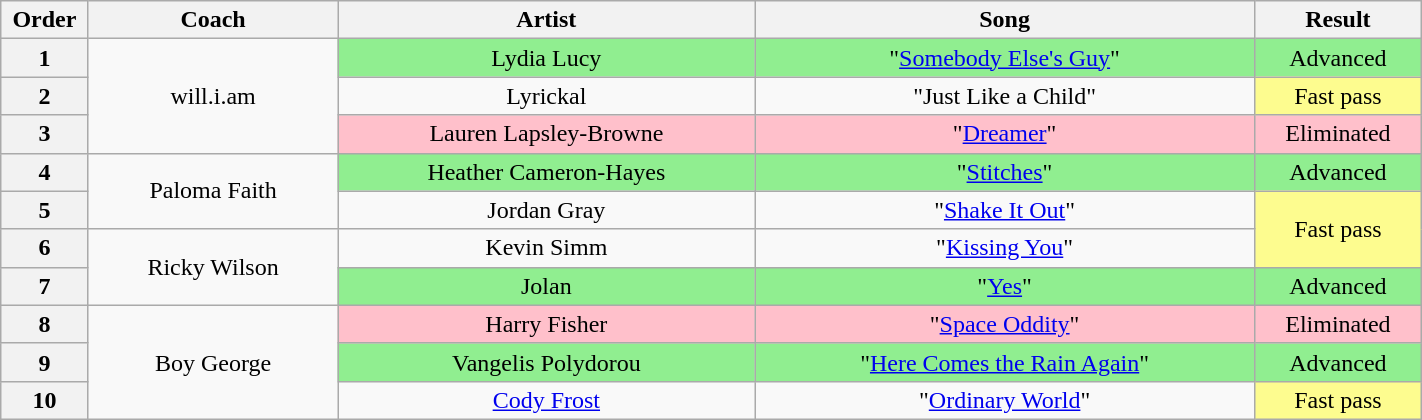<table class="wikitable" style="text-align:center; width:75%;">
<tr>
<th scope="col" style="width:05%;">Order</th>
<th scope="col" style="width:15%;">Coach</th>
<th scope="col" style="width:25%;">Artist</th>
<th scope="col" style="width:30%;">Song</th>
<th scope="col" style="width:10%;">Result</th>
</tr>
<tr>
<th scope="col">1</th>
<td rowspan="3">will.i.am</td>
<td style="background:lightgreen;">Lydia Lucy</td>
<td style="background:lightgreen;">"<a href='#'>Somebody Else's Guy</a>"</td>
<td style="background:lightgreen;">Advanced</td>
</tr>
<tr>
<th scope="col">2</th>
<td>Lyrickal</td>
<td>"Just Like a Child"</td>
<td style="background:#fdfc8f;">Fast pass</td>
</tr>
<tr>
<th scope="col">3</th>
<td style="background:pink;">Lauren Lapsley-Browne</td>
<td style="background:pink;">"<a href='#'>Dreamer</a>"</td>
<td style="background:pink;">Eliminated</td>
</tr>
<tr>
<th scope="col">4</th>
<td rowspan="2">Paloma Faith</td>
<td style="background:lightgreen;">Heather Cameron-Hayes</td>
<td style="background:lightgreen;">"<a href='#'>Stitches</a>"</td>
<td style="background:lightgreen;">Advanced</td>
</tr>
<tr>
<th scope="col">5</th>
<td>Jordan Gray</td>
<td>"<a href='#'>Shake It Out</a>"</td>
<td rowspan="2" style="background:#fdfc8f;">Fast pass</td>
</tr>
<tr>
<th scope="col">6</th>
<td rowspan="2">Ricky Wilson</td>
<td>Kevin Simm</td>
<td>"<a href='#'>Kissing You</a>"</td>
</tr>
<tr>
<th scope="col">7</th>
<td style="background:lightgreen;">Jolan</td>
<td style="background:lightgreen;">"<a href='#'>Yes</a>"</td>
<td style="background:lightgreen;">Advanced</td>
</tr>
<tr>
<th scope="col">8</th>
<td rowspan="3">Boy George</td>
<td style="background:pink;">Harry Fisher</td>
<td style="background:pink;">"<a href='#'>Space Oddity</a>"</td>
<td style="background:pink;">Eliminated</td>
</tr>
<tr>
<th scope="col">9</th>
<td style="background:lightgreen;">Vangelis Polydorou</td>
<td style="background:lightgreen;">"<a href='#'>Here Comes the Rain Again</a>"</td>
<td style="background:lightgreen;">Advanced</td>
</tr>
<tr>
<th scope="col">10</th>
<td><a href='#'>Cody Frost</a></td>
<td>"<a href='#'>Ordinary World</a>"</td>
<td style="background:#fdfc8f;">Fast pass</td>
</tr>
</table>
